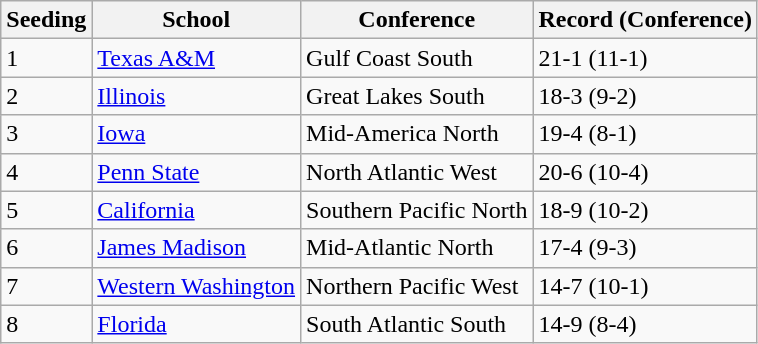<table class="wikitable">
<tr>
<th>Seeding</th>
<th>School</th>
<th>Conference</th>
<th>Record (Conference)</th>
</tr>
<tr>
<td>1</td>
<td><a href='#'>Texas A&M</a></td>
<td>Gulf Coast South</td>
<td>21-1 (11-1)</td>
</tr>
<tr>
<td>2</td>
<td><a href='#'>Illinois</a></td>
<td>Great Lakes South</td>
<td>18-3 (9-2)</td>
</tr>
<tr>
<td>3</td>
<td><a href='#'>Iowa</a></td>
<td>Mid-America North</td>
<td>19-4 (8-1)</td>
</tr>
<tr>
<td>4</td>
<td><a href='#'>Penn State</a></td>
<td>North Atlantic West</td>
<td>20-6 (10-4)</td>
</tr>
<tr>
<td>5</td>
<td><a href='#'>California</a></td>
<td>Southern Pacific North</td>
<td>18-9 (10-2)</td>
</tr>
<tr>
<td>6</td>
<td><a href='#'>James Madison</a></td>
<td>Mid-Atlantic North</td>
<td>17-4 (9-3)</td>
</tr>
<tr>
<td>7</td>
<td><a href='#'>Western Washington</a></td>
<td>Northern Pacific West</td>
<td>14-7 (10-1)</td>
</tr>
<tr>
<td>8</td>
<td><a href='#'>Florida</a></td>
<td>South Atlantic South</td>
<td>14-9 (8-4)</td>
</tr>
</table>
